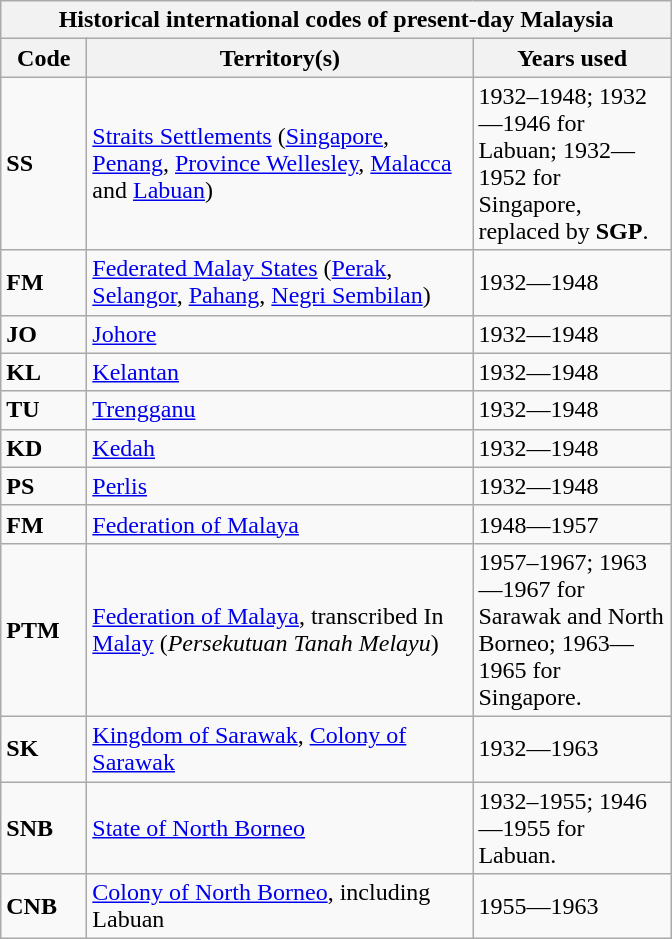<table class="wikitable">
<tr>
<th align="center" colspan="3">Historical international codes of present-day Malaysia</th>
</tr>
<tr>
<th scope="col" width="50px">Code</th>
<th scope="col" width="250px">Territory(s)</th>
<th scope="col" width="125px">Years used</th>
</tr>
<tr>
<td><strong>SS</strong></td>
<td><a href='#'>Straits Settlements</a> (<a href='#'>Singapore</a>, <a href='#'>Penang</a>, <a href='#'>Province Wellesley</a>, <a href='#'>Malacca</a> and <a href='#'>Labuan</a>)</td>
<td>1932–1948; 1932—1946 for Labuan; 1932—1952 for Singapore, replaced by <strong>SGP</strong>.</td>
</tr>
<tr>
<td><strong>FM</strong></td>
<td><a href='#'>Federated Malay States</a> (<a href='#'>Perak</a>, <a href='#'>Selangor</a>, <a href='#'>Pahang</a>, <a href='#'>Negri Sembilan</a>)</td>
<td>1932—1948</td>
</tr>
<tr>
<td><strong>JO</strong></td>
<td><a href='#'>Johore</a></td>
<td>1932—1948</td>
</tr>
<tr>
<td><strong>KL</strong></td>
<td><a href='#'>Kelantan</a></td>
<td>1932—1948</td>
</tr>
<tr>
<td><strong>TU</strong></td>
<td><a href='#'>Trengganu</a></td>
<td>1932—1948</td>
</tr>
<tr>
<td><strong>KD</strong></td>
<td><a href='#'>Kedah</a></td>
<td>1932—1948</td>
</tr>
<tr>
<td><strong>PS</strong></td>
<td><a href='#'>Perlis</a></td>
<td>1932—1948</td>
</tr>
<tr>
<td><strong>FM</strong></td>
<td><a href='#'>Federation of Malaya</a></td>
<td>1948—1957</td>
</tr>
<tr>
<td><strong>PTM</strong></td>
<td><a href='#'>Federation of Malaya</a>, transcribed In <a href='#'>Malay</a> (<em>Persekutuan Tanah Melayu</em>)</td>
<td>1957–1967; 1963—1967 for Sarawak and North Borneo; 1963—1965 for Singapore.</td>
</tr>
<tr>
<td><strong>SK</strong></td>
<td><a href='#'>Kingdom of Sarawak</a>, <a href='#'>Colony of Sarawak</a></td>
<td>1932—1963</td>
</tr>
<tr>
<td><strong>SNB</strong></td>
<td><a href='#'>State of North Borneo</a></td>
<td>1932–1955; 1946—1955 for Labuan.</td>
</tr>
<tr>
<td><strong>CNB</strong></td>
<td><a href='#'>Colony of North Borneo</a>, including Labuan</td>
<td>1955—1963</td>
</tr>
</table>
